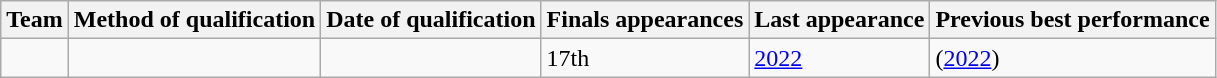<table class="wikitable sortable" style="text-align: left;">
<tr>
<th>Team</th>
<th>Method of qualification</th>
<th>Date of qualification</th>
<th>Finals appearances</th>
<th>Last appearance</th>
<th>Previous best performance</th>
</tr>
<tr>
<td></td>
<td></td>
<td></td>
<td>17th</td>
<td><a href='#'>2022</a></td>
<td> (<a href='#'>2022</a>)</td>
</tr>
</table>
